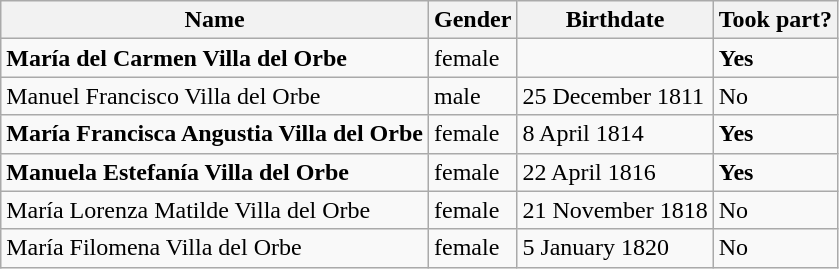<table class="wikitable">
<tr style=|>
<th>Name</th>
<th>Gender</th>
<th>Birthdate</th>
<th>Took part?</th>
</tr>
<tr>
<td><strong>María del Carmen Villa del Orbe</strong></td>
<td>female</td>
<td></td>
<td><strong>Yes</strong></td>
</tr>
<tr>
<td>Manuel Francisco Villa del Orbe</td>
<td>male</td>
<td>25 December 1811</td>
<td>No</td>
</tr>
<tr>
<td><strong>María Francisca Angustia Villa del Orbe</strong></td>
<td>female</td>
<td>8 April 1814</td>
<td><strong>Yes</strong></td>
</tr>
<tr>
<td><strong>Manuela Estefanía Villa del Orbe</strong></td>
<td>female</td>
<td>22 April 1816</td>
<td><strong>Yes</strong></td>
</tr>
<tr>
<td>María Lorenza Matilde Villa del Orbe</td>
<td>female</td>
<td>21 November 1818</td>
<td>No</td>
</tr>
<tr>
<td>María Filomena Villa del Orbe</td>
<td>female</td>
<td>5 January 1820</td>
<td>No</td>
</tr>
</table>
